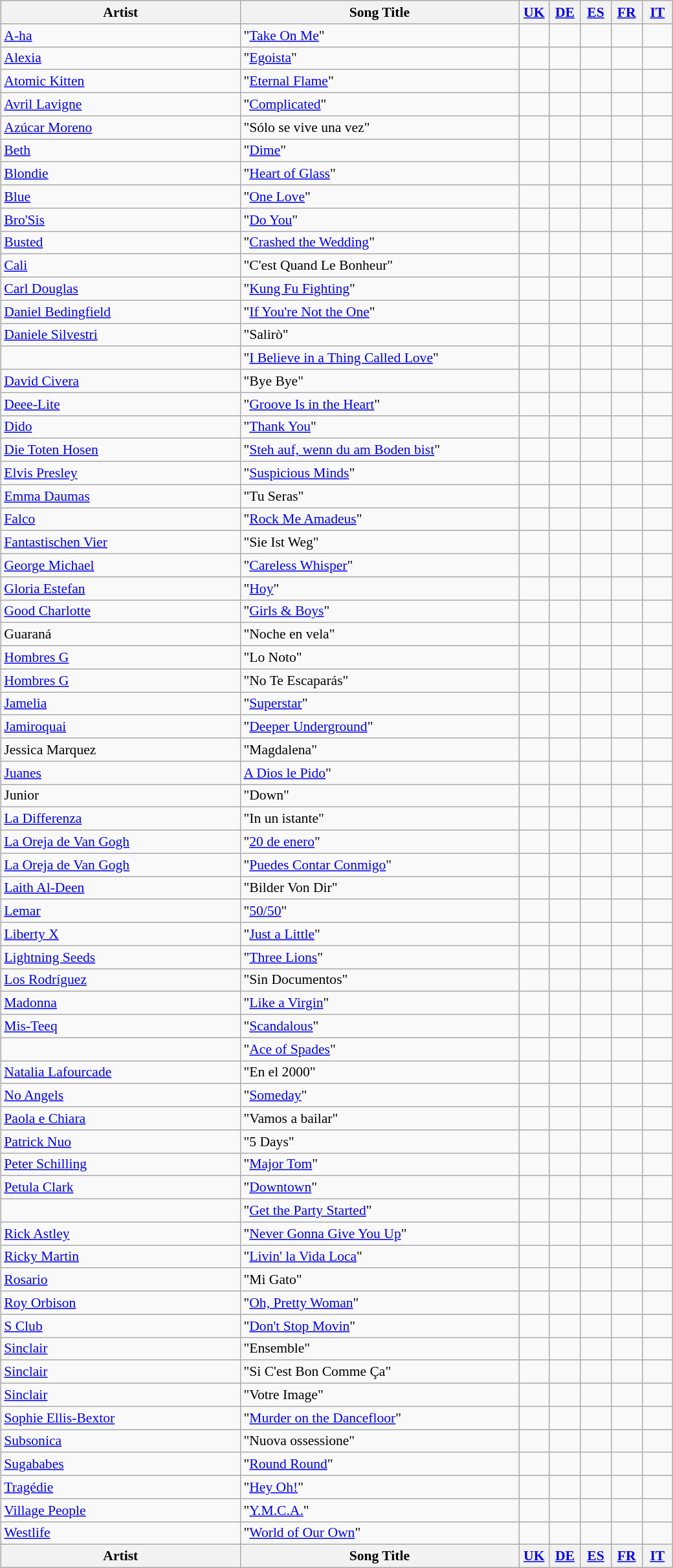<table class="wikitable sortable" style="font-size:90%; text-align:left; margin: 5px;">
<tr>
<th style="width:240px;">Artist</th>
<th style="width:280px;">Song Title</th>
<th width=25px><a href='#'>UK</a></th>
<th width=25px><a href='#'>DE</a></th>
<th width=25px><a href='#'>ES</a></th>
<th width=25px><a href='#'>FR</a></th>
<th width=25px><a href='#'>IT</a></th>
</tr>
<tr>
<td><a href='#'>A-ha</a></td>
<td>"<a href='#'>Take On Me</a>"</td>
<td></td>
<td></td>
<td></td>
<td></td>
<td></td>
</tr>
<tr>
<td><a href='#'>Alexia</a></td>
<td>"<a href='#'>Egoista</a>"</td>
<td></td>
<td></td>
<td></td>
<td></td>
<td></td>
</tr>
<tr>
<td><a href='#'>Atomic Kitten</a></td>
<td>"<a href='#'>Eternal Flame</a>"</td>
<td></td>
<td></td>
<td></td>
<td></td>
<td></td>
</tr>
<tr>
<td><a href='#'>Avril Lavigne</a></td>
<td>"<a href='#'>Complicated</a>"</td>
<td></td>
<td></td>
<td></td>
<td></td>
<td></td>
</tr>
<tr>
<td><a href='#'>Azúcar Moreno</a></td>
<td>"Sólo se vive una vez"</td>
<td></td>
<td></td>
<td></td>
<td></td>
<td></td>
</tr>
<tr>
<td><a href='#'>Beth</a></td>
<td>"<a href='#'>Dime</a>"</td>
<td></td>
<td></td>
<td></td>
<td></td>
<td></td>
</tr>
<tr>
<td><a href='#'>Blondie</a></td>
<td>"<a href='#'>Heart of Glass</a>"</td>
<td></td>
<td></td>
<td></td>
<td></td>
<td></td>
</tr>
<tr>
<td><a href='#'>Blue</a></td>
<td>"<a href='#'>One Love</a>"</td>
<td></td>
<td></td>
<td></td>
<td></td>
<td></td>
</tr>
<tr>
<td><a href='#'>Bro'Sis</a></td>
<td>"<a href='#'>Do You</a>"</td>
<td></td>
<td></td>
<td></td>
<td></td>
<td></td>
</tr>
<tr>
<td><a href='#'>Busted</a></td>
<td>"<a href='#'>Crashed the Wedding</a>"</td>
<td></td>
<td></td>
<td></td>
<td></td>
<td></td>
</tr>
<tr>
<td><a href='#'>Cali</a></td>
<td>"C'est Quand Le Bonheur"</td>
<td></td>
<td></td>
<td></td>
<td></td>
<td></td>
</tr>
<tr>
<td><a href='#'>Carl Douglas</a></td>
<td>"<a href='#'>Kung Fu Fighting</a>"</td>
<td></td>
<td></td>
<td></td>
<td></td>
<td></td>
</tr>
<tr>
<td><a href='#'>Daniel Bedingfield</a></td>
<td>"<a href='#'>If You're Not the One</a>"</td>
<td></td>
<td></td>
<td></td>
<td></td>
<td></td>
</tr>
<tr>
<td><a href='#'>Daniele Silvestri</a></td>
<td>"Salirò"</td>
<td></td>
<td></td>
<td></td>
<td></td>
<td></td>
</tr>
<tr>
<td></td>
<td>"<a href='#'>I Believe in a Thing Called Love</a>"</td>
<td></td>
<td></td>
<td></td>
<td></td>
<td></td>
</tr>
<tr>
<td><a href='#'>David Civera</a></td>
<td>"Bye Bye"</td>
<td></td>
<td></td>
<td></td>
<td></td>
<td></td>
</tr>
<tr>
<td><a href='#'>Deee-Lite</a></td>
<td>"<a href='#'>Groove Is in the Heart</a>"</td>
<td></td>
<td></td>
<td></td>
<td></td>
<td></td>
</tr>
<tr>
<td><a href='#'>Dido</a></td>
<td>"<a href='#'>Thank You</a>"</td>
<td></td>
<td></td>
<td></td>
<td></td>
<td></td>
</tr>
<tr>
<td><a href='#'>Die Toten Hosen</a></td>
<td>"<a href='#'>Steh auf, wenn du am Boden bist</a>"</td>
<td></td>
<td></td>
<td></td>
<td></td>
<td></td>
</tr>
<tr>
<td><a href='#'>Elvis Presley</a></td>
<td>"<a href='#'>Suspicious Minds</a>"</td>
<td></td>
<td></td>
<td></td>
<td></td>
<td></td>
</tr>
<tr>
<td><a href='#'>Emma Daumas</a></td>
<td>"Tu Seras"</td>
<td></td>
<td></td>
<td></td>
<td></td>
<td></td>
</tr>
<tr>
<td><a href='#'>Falco</a></td>
<td>"<a href='#'>Rock Me Amadeus</a>"</td>
<td></td>
<td></td>
<td></td>
<td></td>
<td></td>
</tr>
<tr>
<td><a href='#'>Fantastischen Vier</a></td>
<td>"Sie Ist Weg"</td>
<td></td>
<td></td>
<td></td>
<td></td>
<td></td>
</tr>
<tr>
<td><a href='#'>George Michael</a></td>
<td>"<a href='#'>Careless Whisper</a>"</td>
<td></td>
<td></td>
<td></td>
<td></td>
<td></td>
</tr>
<tr>
<td><a href='#'>Gloria Estefan</a></td>
<td>"<a href='#'>Hoy</a>"</td>
<td></td>
<td></td>
<td></td>
<td></td>
<td></td>
</tr>
<tr>
<td><a href='#'>Good Charlotte</a></td>
<td>"<a href='#'>Girls & Boys</a>"</td>
<td></td>
<td></td>
<td></td>
<td></td>
<td></td>
</tr>
<tr>
<td>Guaraná</td>
<td>"Noche en vela"</td>
<td></td>
<td></td>
<td></td>
<td></td>
<td></td>
</tr>
<tr>
<td><a href='#'>Hombres G</a></td>
<td>"Lo Noto"</td>
<td></td>
<td></td>
<td></td>
<td></td>
<td></td>
</tr>
<tr>
<td><a href='#'>Hombres G</a></td>
<td>"No Te Escaparás"</td>
<td></td>
<td></td>
<td></td>
<td></td>
<td></td>
</tr>
<tr>
<td><a href='#'>Jamelia</a></td>
<td>"<a href='#'>Superstar</a>"</td>
<td></td>
<td></td>
<td></td>
<td></td>
<td></td>
</tr>
<tr>
<td><a href='#'>Jamiroquai</a></td>
<td>"<a href='#'>Deeper Underground</a>"</td>
<td></td>
<td></td>
<td></td>
<td></td>
<td></td>
</tr>
<tr>
<td>Jessica Marquez</td>
<td>"Magdalena"</td>
<td></td>
<td></td>
<td></td>
<td></td>
<td></td>
</tr>
<tr>
<td><a href='#'>Juanes</a></td>
<td><a href='#'>A Dios le Pido</a>"</td>
<td></td>
<td></td>
<td></td>
<td></td>
<td></td>
</tr>
<tr>
<td>Junior</td>
<td>"Down"</td>
<td></td>
<td></td>
<td></td>
<td></td>
<td></td>
</tr>
<tr>
<td><a href='#'>La Differenza</a></td>
<td>"In un istante"</td>
<td></td>
<td></td>
<td></td>
<td></td>
<td></td>
</tr>
<tr>
<td><a href='#'>La Oreja de Van Gogh</a></td>
<td>"<a href='#'>20 de enero</a>"</td>
<td></td>
<td></td>
<td></td>
<td></td>
<td></td>
</tr>
<tr>
<td><a href='#'>La Oreja de Van Gogh</a></td>
<td>"<a href='#'>Puedes Contar Conmigo</a>"</td>
<td></td>
<td></td>
<td></td>
<td></td>
<td></td>
</tr>
<tr>
<td><a href='#'>Laith Al-Deen</a></td>
<td>"Bilder Von Dir"</td>
<td></td>
<td></td>
<td></td>
<td></td>
<td></td>
</tr>
<tr>
<td><a href='#'>Lemar</a></td>
<td>"<a href='#'>50/50</a>"</td>
<td></td>
<td></td>
<td></td>
<td></td>
<td></td>
</tr>
<tr>
<td><a href='#'>Liberty X</a></td>
<td>"<a href='#'>Just a Little</a>"</td>
<td></td>
<td></td>
<td></td>
<td></td>
<td></td>
</tr>
<tr>
<td><a href='#'>Lightning Seeds</a></td>
<td>"<a href='#'>Three Lions</a>"</td>
<td></td>
<td></td>
<td></td>
<td></td>
<td></td>
</tr>
<tr>
<td><a href='#'>Los Rodríguez</a></td>
<td>"Sin Documentos"</td>
<td></td>
<td></td>
<td></td>
<td></td>
<td></td>
</tr>
<tr>
<td><a href='#'>Madonna</a></td>
<td>"<a href='#'>Like a Virgin</a>"</td>
<td></td>
<td></td>
<td></td>
<td></td>
<td></td>
</tr>
<tr>
<td><a href='#'>Mis-Teeq</a></td>
<td>"<a href='#'>Scandalous</a>"</td>
<td></td>
<td></td>
<td></td>
<td></td>
<td></td>
</tr>
<tr>
<td></td>
<td>"<a href='#'>Ace of Spades</a>"</td>
<td></td>
<td></td>
<td></td>
<td></td>
<td></td>
</tr>
<tr>
<td><a href='#'>Natalia Lafourcade</a></td>
<td>"En el 2000"</td>
<td></td>
<td></td>
<td></td>
<td></td>
<td></td>
</tr>
<tr>
<td><a href='#'>No Angels</a></td>
<td>"<a href='#'>Someday</a>"</td>
<td></td>
<td></td>
<td></td>
<td></td>
<td></td>
</tr>
<tr>
<td><a href='#'>Paola e Chiara</a></td>
<td>"Vamos a bailar"</td>
<td></td>
<td></td>
<td></td>
<td></td>
<td></td>
</tr>
<tr>
<td><a href='#'>Patrick Nuo</a></td>
<td>"5 Days"</td>
<td></td>
<td></td>
<td></td>
<td></td>
<td></td>
</tr>
<tr>
<td><a href='#'>Peter Schilling</a></td>
<td>"<a href='#'>Major Tom</a>"</td>
<td></td>
<td></td>
<td></td>
<td></td>
<td></td>
</tr>
<tr>
<td><a href='#'>Petula Clark</a></td>
<td>"<a href='#'>Downtown</a>"</td>
<td></td>
<td></td>
<td></td>
<td></td>
<td></td>
</tr>
<tr>
<td></td>
<td>"<a href='#'>Get the Party Started</a>"</td>
<td></td>
<td></td>
<td></td>
<td></td>
<td></td>
</tr>
<tr>
<td><a href='#'>Rick Astley</a></td>
<td>"<a href='#'>Never Gonna Give You Up</a>"</td>
<td></td>
<td></td>
<td></td>
<td></td>
<td></td>
</tr>
<tr>
<td><a href='#'>Ricky Martin</a></td>
<td>"<a href='#'>Livin' la Vida Loca</a>"</td>
<td></td>
<td></td>
<td></td>
<td></td>
<td></td>
</tr>
<tr>
<td><a href='#'>Rosario</a></td>
<td>"Mi Gato"</td>
<td></td>
<td></td>
<td></td>
<td></td>
<td></td>
</tr>
<tr>
<td><a href='#'>Roy Orbison</a></td>
<td>"<a href='#'>Oh, Pretty Woman</a>"</td>
<td></td>
<td></td>
<td></td>
<td></td>
<td></td>
</tr>
<tr>
<td><a href='#'>S Club</a></td>
<td>"<a href='#'>Don't Stop Movin</a>"</td>
<td></td>
<td></td>
<td></td>
<td></td>
<td></td>
</tr>
<tr>
<td><a href='#'>Sinclair</a></td>
<td>"Ensemble"</td>
<td></td>
<td></td>
<td></td>
<td></td>
<td></td>
</tr>
<tr>
<td><a href='#'>Sinclair</a></td>
<td>"Si C'est Bon Comme Ça"</td>
<td></td>
<td></td>
<td></td>
<td></td>
<td></td>
</tr>
<tr>
<td><a href='#'>Sinclair</a></td>
<td>"Votre Image"</td>
<td></td>
<td></td>
<td></td>
<td></td>
<td></td>
</tr>
<tr>
<td><a href='#'>Sophie Ellis-Bextor</a></td>
<td>"<a href='#'>Murder on the Dancefloor</a>"</td>
<td></td>
<td></td>
<td></td>
<td></td>
<td></td>
</tr>
<tr>
<td><a href='#'>Subsonica</a></td>
<td>"Nuova ossessione"</td>
<td></td>
<td></td>
<td></td>
<td></td>
<td></td>
</tr>
<tr>
<td><a href='#'>Sugababes</a></td>
<td>"<a href='#'>Round Round</a>"</td>
<td></td>
<td></td>
<td></td>
<td></td>
<td></td>
</tr>
<tr>
<td><a href='#'>Tragédie</a></td>
<td>"<a href='#'>Hey Oh!</a>"</td>
<td></td>
<td></td>
<td></td>
<td></td>
<td></td>
</tr>
<tr>
<td><a href='#'>Village People</a></td>
<td>"<a href='#'>Y.M.C.A.</a>"</td>
<td></td>
<td></td>
<td></td>
<td></td>
<td></td>
</tr>
<tr>
<td><a href='#'>Westlife</a></td>
<td>"<a href='#'>World of Our Own</a>"</td>
<td></td>
<td></td>
<td></td>
<td></td>
<td></td>
</tr>
<tr class="sortbottom">
<th>Artist</th>
<th>Song Title</th>
<th><a href='#'>UK</a></th>
<th><a href='#'>DE</a></th>
<th><a href='#'>ES</a></th>
<th><a href='#'>FR</a></th>
<th><a href='#'>IT</a></th>
</tr>
</table>
